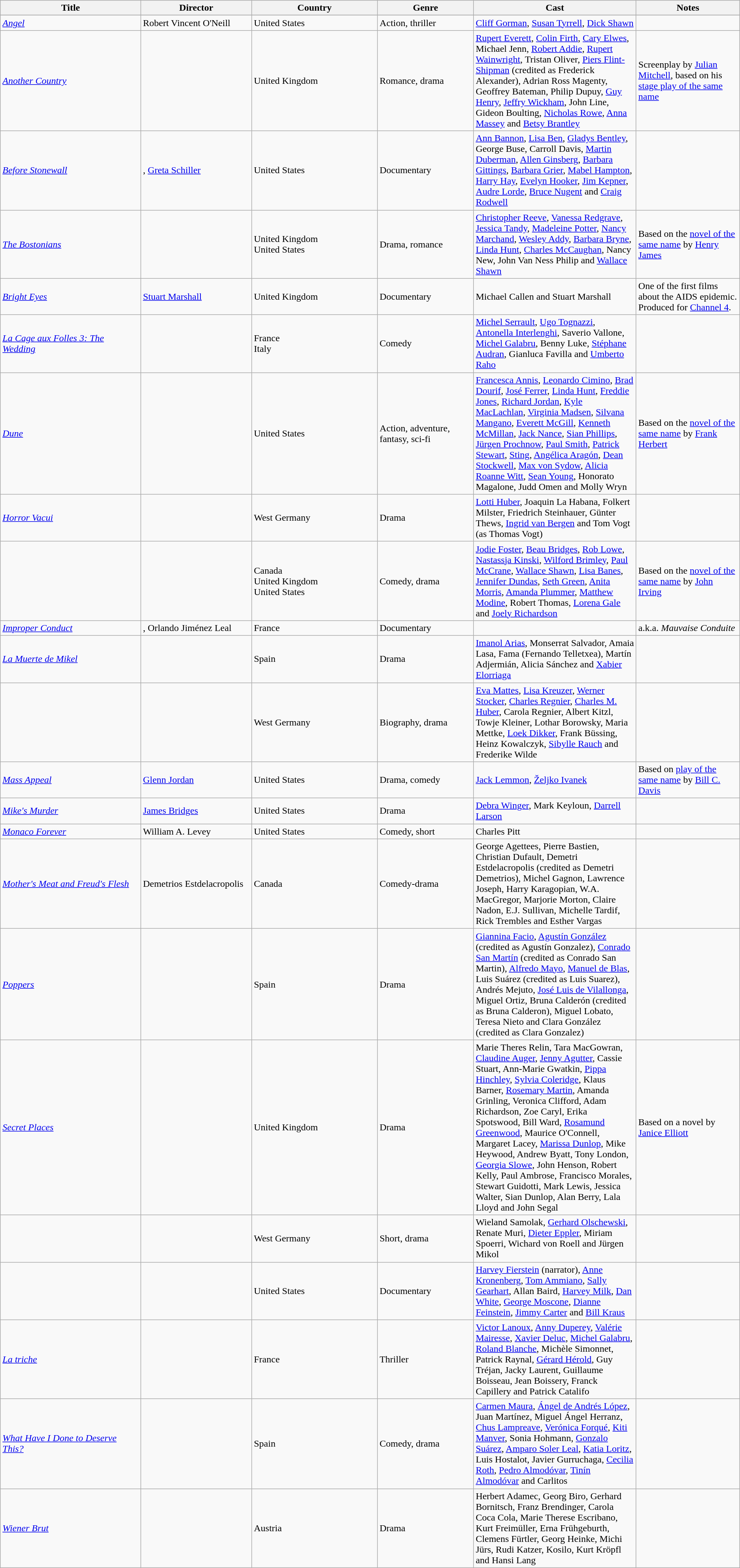<table class="wikitable sortable">
<tr>
<th width="19%">Title</th>
<th width="15%">Director</th>
<th width="17%">Country</th>
<th width="13%">Genre</th>
<th width="22%">Cast</th>
<th width="36%">Notes</th>
</tr>
<tr valign="top">
</tr>
<tr>
<td><em><a href='#'>Angel</a></em></td>
<td>Robert Vincent O'Neill</td>
<td>United States</td>
<td>Action, thriller</td>
<td><a href='#'>Cliff Gorman</a>, <a href='#'>Susan Tyrrell</a>, <a href='#'>Dick Shawn</a></td>
<td></td>
</tr>
<tr>
<td><em><a href='#'>Another Country</a></em></td>
<td></td>
<td>United Kingdom</td>
<td>Romance, drama</td>
<td><a href='#'>Rupert Everett</a>, <a href='#'>Colin Firth</a>, <a href='#'>Cary Elwes</a>, Michael Jenn, <a href='#'>Robert Addie</a>, <a href='#'>Rupert Wainwright</a>, Tristan Oliver, <a href='#'>Piers Flint-Shipman</a> (credited as Frederick Alexander), Adrian Ross Magenty, Geoffrey Bateman, Philip Dupuy, <a href='#'>Guy Henry</a>, <a href='#'>Jeffry Wickham</a>, John Line, Gideon Boulting, <a href='#'>Nicholas Rowe</a>, <a href='#'>Anna Massey</a> and <a href='#'>Betsy Brantley</a></td>
<td>Screenplay by <a href='#'>Julian Mitchell</a>, based on his <a href='#'>stage play of the same name</a></td>
</tr>
<tr>
<td><em><a href='#'>Before Stonewall</a></em></td>
<td>, <a href='#'>Greta Schiller</a></td>
<td>United States</td>
<td>Documentary</td>
<td><a href='#'>Ann Bannon</a>, <a href='#'>Lisa Ben</a>, <a href='#'>Gladys Bentley</a>, George Buse, Carroll Davis, <a href='#'>Martin Duberman</a>, <a href='#'>Allen Ginsberg</a>, <a href='#'>Barbara Gittings</a>, <a href='#'>Barbara Grier</a>, <a href='#'>Mabel Hampton</a>, <a href='#'>Harry Hay</a>, <a href='#'>Evelyn Hooker</a>, <a href='#'>Jim Kepner</a>, <a href='#'>Audre Lorde</a>, <a href='#'>Bruce Nugent</a> and <a href='#'>Craig Rodwell</a></td>
<td></td>
</tr>
<tr>
<td><em><a href='#'>The Bostonians</a></em></td>
<td></td>
<td>United Kingdom<br>United States</td>
<td>Drama, romance</td>
<td><a href='#'>Christopher Reeve</a>, <a href='#'>Vanessa Redgrave</a>, <a href='#'>Jessica Tandy</a>, <a href='#'>Madeleine Potter</a>, <a href='#'>Nancy Marchand</a>, <a href='#'>Wesley Addy</a>, <a href='#'>Barbara Bryne</a>, <a href='#'>Linda Hunt</a>, <a href='#'>Charles McCaughan</a>, Nancy New, John Van Ness Philip and <a href='#'>Wallace Shawn</a></td>
<td>Based on the <a href='#'>novel of the same name</a> by <a href='#'>Henry James</a></td>
</tr>
<tr>
<td><em><a href='#'>Bright Eyes</a></em></td>
<td><a href='#'>Stuart Marshall</a></td>
<td>United Kingdom</td>
<td>Documentary</td>
<td>Michael Callen and Stuart Marshall</td>
<td>One of the first films about the AIDS epidemic. Produced for <a href='#'>Channel 4</a>.</td>
</tr>
<tr>
<td><em><a href='#'>La Cage aux Folles 3: The Wedding</a></em></td>
<td></td>
<td>France<br>Italy</td>
<td>Comedy</td>
<td><a href='#'>Michel Serrault</a>, <a href='#'>Ugo Tognazzi</a>, <a href='#'>Antonella Interlenghi</a>, Saverio Vallone, <a href='#'>Michel Galabru</a>, Benny Luke, <a href='#'>Stéphane Audran</a>, Gianluca Favilla and <a href='#'>Umberto Raho</a></td>
<td></td>
</tr>
<tr>
<td><em><a href='#'>Dune</a></em></td>
<td></td>
<td>United States</td>
<td>Action, adventure, fantasy, sci-fi</td>
<td><a href='#'>Francesca Annis</a>, <a href='#'>Leonardo Cimino</a>, <a href='#'>Brad Dourif</a>, <a href='#'>José Ferrer</a>, <a href='#'>Linda Hunt</a>, <a href='#'>Freddie Jones</a>, <a href='#'>Richard Jordan</a>, <a href='#'>Kyle MacLachlan</a>, <a href='#'>Virginia Madsen</a>, <a href='#'>Silvana Mangano</a>, <a href='#'>Everett McGill</a>, <a href='#'>Kenneth McMillan</a>, <a href='#'>Jack Nance</a>, <a href='#'>Sian Phillips</a>, <a href='#'>Jürgen Prochnow</a>, <a href='#'>Paul Smith</a>, <a href='#'>Patrick Stewart</a>, <a href='#'>Sting</a>, <a href='#'>Angélica Aragón</a>, <a href='#'>Dean Stockwell</a>, <a href='#'>Max von Sydow</a>, <a href='#'>Alicia Roanne Witt</a>, <a href='#'>Sean Young</a>, Honorato Magalone, Judd Omen and Molly Wryn</td>
<td>Based on the <a href='#'>novel of the same name</a> by <a href='#'>Frank Herbert</a></td>
</tr>
<tr>
<td><em><a href='#'>Horror Vacui</a></em></td>
<td></td>
<td>West Germany</td>
<td>Drama</td>
<td><a href='#'>Lotti Huber</a>, Joaquin La Habana, Folkert Milster, Friedrich Steinhauer, Günter Thews, <a href='#'>Ingrid van Bergen</a> and Tom Vogt (as Thomas Vogt)</td>
<td></td>
</tr>
<tr>
<td></td>
<td></td>
<td>Canada<br>United Kingdom<br>United States</td>
<td>Comedy, drama</td>
<td><a href='#'>Jodie Foster</a>, <a href='#'>Beau Bridges</a>, <a href='#'>Rob Lowe</a>, <a href='#'>Nastassja Kinski</a>, <a href='#'>Wilford Brimley</a>, <a href='#'>Paul McCrane</a>, <a href='#'>Wallace Shawn</a>, <a href='#'>Lisa Banes</a>, <a href='#'>Jennifer Dundas</a>, <a href='#'>Seth Green</a>, <a href='#'>Anita Morris</a>, <a href='#'>Amanda Plummer</a>, <a href='#'>Matthew Modine</a>, Robert Thomas, <a href='#'>Lorena Gale</a> and  <a href='#'>Joely Richardson</a></td>
<td>Based on the <a href='#'>novel of the same name</a> by <a href='#'>John Irving</a></td>
</tr>
<tr>
<td><em><a href='#'>Improper Conduct</a></em></td>
<td>, Orlando Jiménez Leal</td>
<td>France</td>
<td>Documentary</td>
<td></td>
<td>a.k.a. <em>Mauvaise Conduite</em></td>
</tr>
<tr>
<td><em><a href='#'>La Muerte de Mikel</a></em></td>
<td></td>
<td>Spain</td>
<td>Drama</td>
<td><a href='#'>Imanol Arias</a>, Monserrat Salvador, Amaia Lasa, Fama (Fernando Telletxea), Martín Adjermián, Alicia Sánchez and <a href='#'>Xabier Elorriaga</a></td>
<td></td>
</tr>
<tr>
<td><em></em></td>
<td></td>
<td>West Germany</td>
<td>Biography, drama</td>
<td><a href='#'>Eva Mattes</a>, <a href='#'>Lisa Kreuzer</a>, <a href='#'>Werner Stocker</a>, <a href='#'>Charles Regnier</a>, <a href='#'>Charles M. Huber</a>, Carola Regnier, Albert Kitzl, Towje Kleiner, Lothar Borowsky, Maria Mettke, <a href='#'>Loek Dikker</a>, Frank Büssing, Heinz Kowalczyk, <a href='#'>Sibylle Rauch</a> and Frederike Wilde</td>
<td></td>
</tr>
<tr>
<td><em><a href='#'>Mass Appeal</a></em></td>
<td><a href='#'>Glenn Jordan</a></td>
<td>United States</td>
<td>Drama, comedy</td>
<td><a href='#'>Jack Lemmon</a>, <a href='#'>Željko Ivanek</a></td>
<td>Based on <a href='#'>play of the same name</a> by <a href='#'>Bill C. Davis</a></td>
</tr>
<tr>
<td><em><a href='#'>Mike's Murder</a></em></td>
<td><a href='#'>James Bridges</a></td>
<td>United States</td>
<td>Drama</td>
<td><a href='#'>Debra Winger</a>, Mark Keyloun, <a href='#'>Darrell Larson</a></td>
<td></td>
</tr>
<tr>
<td><em><a href='#'>Monaco Forever</a></em></td>
<td>William A. Levey</td>
<td>United States</td>
<td>Comedy, short</td>
<td>Charles Pitt</td>
<td></td>
</tr>
<tr>
<td><em><a href='#'>Mother's Meat and Freud's Flesh</a></em></td>
<td>Demetrios Estdelacropolis</td>
<td>Canada</td>
<td>Comedy-drama</td>
<td>George Agettees, Pierre Bastien, Christian Dufault, Demetri Estdelacropolis (credited as Demetri Demetrios), Michel Gagnon, Lawrence Joseph, Harry Karagopian, W.A. MacGregor, Marjorie Morton, Claire Nadon, E.J. Sullivan, Michelle Tardif, Rick Trembles and Esther Vargas</td>
<td></td>
</tr>
<tr>
<td><em><a href='#'>Poppers</a></em></td>
<td></td>
<td>Spain</td>
<td>Drama</td>
<td><a href='#'>Giannina Facio</a>, <a href='#'>Agustín González</a> (credited as Agustín Gonzalez), <a href='#'>Conrado San Martín</a> (credited as Conrado San Martin), <a href='#'>Alfredo Mayo</a>, <a href='#'>Manuel de Blas</a>, Luis Suárez (credited as Luis Suarez), Andrés Mejuto, <a href='#'>José Luis de Vilallonga</a>, Miguel Ortiz, Bruna Calderón (credited as Bruna Calderon), Miguel Lobato, Teresa Nieto and Clara González (credited as Clara Gonzalez)</td>
<td></td>
</tr>
<tr>
<td><em><a href='#'>Secret Places</a></em></td>
<td></td>
<td>United Kingdom</td>
<td>Drama</td>
<td>Marie Theres Relin, Tara MacGowran, <a href='#'>Claudine Auger</a>, <a href='#'>Jenny Agutter</a>, Cassie Stuart, Ann-Marie Gwatkin, <a href='#'>Pippa Hinchley</a>, <a href='#'>Sylvia Coleridge</a>, Klaus Barner, <a href='#'>Rosemary Martin</a>, Amanda Grinling, Veronica Clifford, Adam Richardson, Zoe Caryl, Erika Spotswood, Bill Ward, <a href='#'>Rosamund Greenwood</a>, Maurice O'Connell, Margaret Lacey, <a href='#'>Marissa Dunlop</a>, Mike Heywood, Andrew Byatt, Tony London, <a href='#'>Georgia Slowe</a>, John Henson, Robert Kelly, Paul Ambrose, Francisco Morales, Stewart Guidotti, Mark Lewis, Jessica Walter, Sian Dunlop, Alan Berry, Lala Lloyd and John Segal</td>
<td>Based on a novel by <a href='#'>Janice Elliott</a></td>
</tr>
<tr>
<td><em></em></td>
<td></td>
<td>West Germany</td>
<td>Short, drama</td>
<td>Wieland Samolak, <a href='#'>Gerhard Olschewski</a>, Renate Muri, <a href='#'>Dieter Eppler</a>, Miriam Spoerri, Wichard von Roell and Jürgen Mikol</td>
<td></td>
</tr>
<tr>
<td></td>
<td></td>
<td>United States</td>
<td>Documentary</td>
<td><a href='#'>Harvey Fierstein</a> (narrator), <a href='#'>Anne Kronenberg</a>, <a href='#'>Tom Ammiano</a>, <a href='#'>Sally Gearhart</a>, Allan Baird, <a href='#'>Harvey Milk</a>, <a href='#'>Dan White</a>, <a href='#'>George Moscone</a>, <a href='#'>Dianne Feinstein</a>, <a href='#'>Jimmy Carter</a> and <a href='#'>Bill Kraus</a></td>
<td></td>
</tr>
<tr>
<td><em><a href='#'>La triche</a></em></td>
<td></td>
<td>France</td>
<td>Thriller</td>
<td><a href='#'>Victor Lanoux</a>, <a href='#'>Anny Duperey</a>, <a href='#'>Valérie Mairesse</a>, <a href='#'>Xavier Deluc</a>, <a href='#'>Michel Galabru</a>, <a href='#'>Roland Blanche</a>, Michèle Simonnet, Patrick Raynal, <a href='#'>Gérard Hérold</a>, Guy Tréjan, Jacky Laurent, Guillaume Boisseau, Jean Boissery, Franck Capillery and Patrick Catalifo</td>
<td></td>
</tr>
<tr>
<td><em><a href='#'>What Have I Done to Deserve This?</a></em></td>
<td></td>
<td>Spain</td>
<td>Comedy, drama</td>
<td><a href='#'>Carmen Maura</a>, <a href='#'>Ángel de Andrés López</a>, Juan Martínez, Miguel Ángel Herranz, <a href='#'>Chus Lampreave</a>, <a href='#'>Verónica Forqué</a>, <a href='#'>Kiti Manver</a>, Sonia Hohmann, <a href='#'>Gonzalo Suárez</a>, <a href='#'>Amparo Soler Leal</a>, <a href='#'>Katia Loritz</a>, Luis Hostalot, Javier Gurruchaga, <a href='#'>Cecilia Roth</a>, <a href='#'>Pedro Almodóvar</a>, <a href='#'>Tinín Almodóvar</a> and Carlitos</td>
<td></td>
</tr>
<tr>
<td><em><a href='#'>Wiener Brut</a></em></td>
<td></td>
<td>Austria</td>
<td>Drama</td>
<td>Herbert Adamec, Georg Biro, Gerhard Bornitsch, Franz Brendinger, Carola Coca Cola, Marie Therese Escribano, Kurt Freimüller, Erna Frühgeburth, Clemens Fürtler, Georg Heinke, Michi Jürs, Rudi Katzer, Kosilo, Kurt Kröpfl and Hansi Lang</td>
<td></td>
</tr>
</table>
